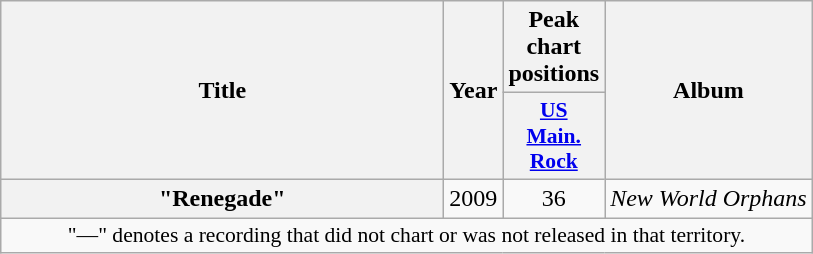<table class="wikitable plainrowheaders" style="text-align:center;">
<tr>
<th scope="col" rowspan="2" style="width:18em;">Title</th>
<th scope="col" rowspan="2">Year</th>
<th scope="col" rowspan="1">Peak chart positions</th>
<th scope="col" rowspan="2">Album</th>
</tr>
<tr>
<th scope="col" style="width:3em;font-size:90%;"><a href='#'>US<br>Main. Rock</a><br></th>
</tr>
<tr>
<th scope="row">"Renegade"</th>
<td>2009</td>
<td>36</td>
<td><em>New World Orphans</em></td>
</tr>
<tr>
<td colspan="6" style="font-size:90%">"—" denotes a recording that did not chart or was not released in that territory.</td>
</tr>
</table>
